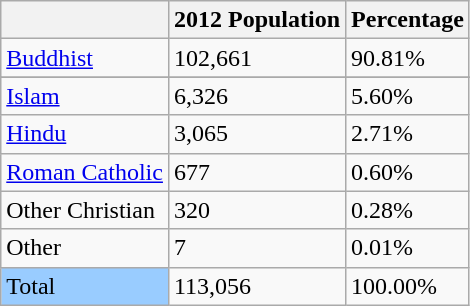<table class="wikitable">
<tr>
<th></th>
<th>2012 Population</th>
<th>Percentage</th>
</tr>
<tr>
<td><a href='#'>Buddhist</a></td>
<td>102,661</td>
<td>90.81%</td>
</tr>
<tr>
</tr>
<tr>
<td><a href='#'>Islam</a></td>
<td>6,326</td>
<td>5.60%</td>
</tr>
<tr>
<td><a href='#'>Hindu</a></td>
<td>3,065</td>
<td>2.71%</td>
</tr>
<tr>
<td><a href='#'>Roman Catholic</a></td>
<td>677</td>
<td>0.60%</td>
</tr>
<tr>
<td>Other Christian</td>
<td>320</td>
<td>0.28%</td>
</tr>
<tr>
<td>Other</td>
<td>7</td>
<td>0.01%</td>
</tr>
<tr>
<td align=left style="background: #99CCFF;">Total</td>
<td>113,056</td>
<td>100.00%</td>
</tr>
</table>
